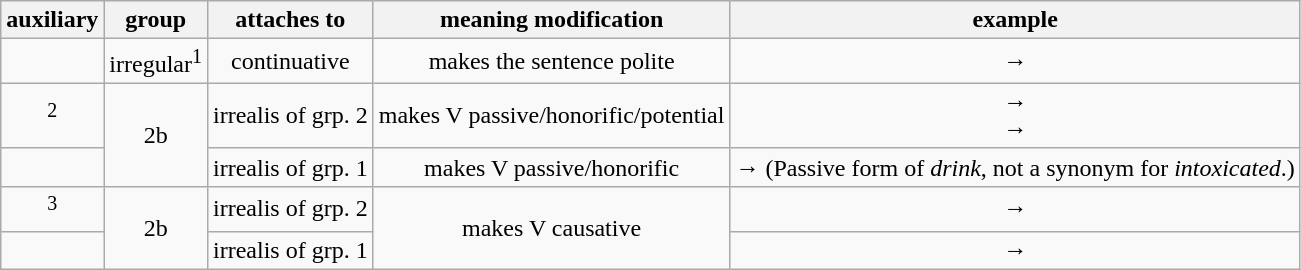<table class="wikitable" style="text-align: center">
<tr>
<th>auxiliary</th>
<th>group</th>
<th>attaches to</th>
<th>meaning modification</th>
<th>example</th>
</tr>
<tr>
<td></td>
<td>irregular<sup>1</sup></td>
<td>continuative</td>
<td>makes the sentence polite</td>
<td> → </td>
</tr>
<tr>
<td><sup>2</sup></td>
<td rowspan="2">2b</td>
<td>irrealis of grp. 2</td>
<td>makes V passive/honorific/potential</td>
<td> → <br> → </td>
</tr>
<tr>
<td></td>
<td>irrealis of grp. 1</td>
<td>makes V passive/honorific</td>
<td> →  (Passive form of <em>drink</em>, not a synonym for <em>intoxicated</em>.)</td>
</tr>
<tr>
<td><sup>3</sup></td>
<td rowspan="2">2b</td>
<td>irrealis of grp. 2</td>
<td rowspan="2">makes V causative</td>
<td> → </td>
</tr>
<tr>
<td></td>
<td>irrealis of grp. 1</td>
<td> → </td>
</tr>
</table>
